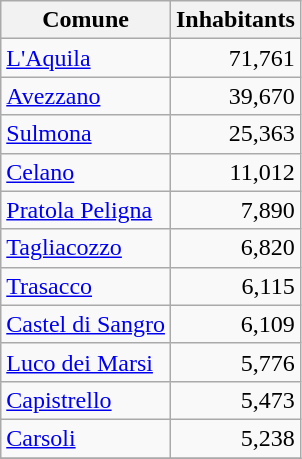<table class="wikitable">
<tr>
<th>Comune</th>
<th>Inhabitants</th>
</tr>
<tr>
<td><a href='#'>L'Aquila</a></td>
<td align="right">71,761</td>
</tr>
<tr>
<td><a href='#'>Avezzano</a></td>
<td align="right">39,670</td>
</tr>
<tr>
<td><a href='#'>Sulmona</a></td>
<td align="right">25,363</td>
</tr>
<tr>
<td><a href='#'>Celano</a></td>
<td align="right">11,012</td>
</tr>
<tr>
<td><a href='#'>Pratola Peligna</a></td>
<td align="right">7,890</td>
</tr>
<tr>
<td><a href='#'>Tagliacozzo</a></td>
<td align="right">6,820</td>
</tr>
<tr>
<td><a href='#'>Trasacco</a></td>
<td align="right">6,115</td>
</tr>
<tr>
<td><a href='#'>Castel di Sangro</a></td>
<td align="right">6,109</td>
</tr>
<tr>
<td><a href='#'>Luco dei Marsi</a></td>
<td align="right">5,776</td>
</tr>
<tr>
<td><a href='#'>Capistrello</a></td>
<td align="right">5,473</td>
</tr>
<tr>
<td><a href='#'>Carsoli</a></td>
<td align="right">5,238</td>
</tr>
<tr>
</tr>
</table>
